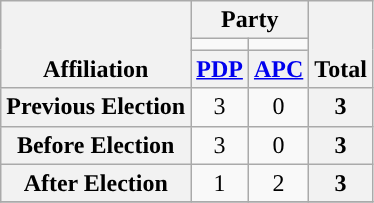<table class=wikitable style="text-align:center">
<tr style="vertical-align:bottom;">
<th rowspan=3>Affiliation</th>
<th colspan=2>Party</th>
<th rowspan=3>Total</th>
</tr>
<tr>
<td style="background-color:"></td>
<td style="background-color:"></td>
</tr>
<tr>
<th><a href='#'>PDP</a></th>
<th><a href='#'>APC</a></th>
</tr>
<tr>
<th>Previous Election</th>
<td>3</td>
<td>0</td>
<th>3</th>
</tr>
<tr>
<th>Before Election</th>
<td>3</td>
<td>0</td>
<th>3</th>
</tr>
<tr>
<th>After Election</th>
<td>1</td>
<td>2</td>
<th>3</th>
</tr>
<tr>
</tr>
</table>
